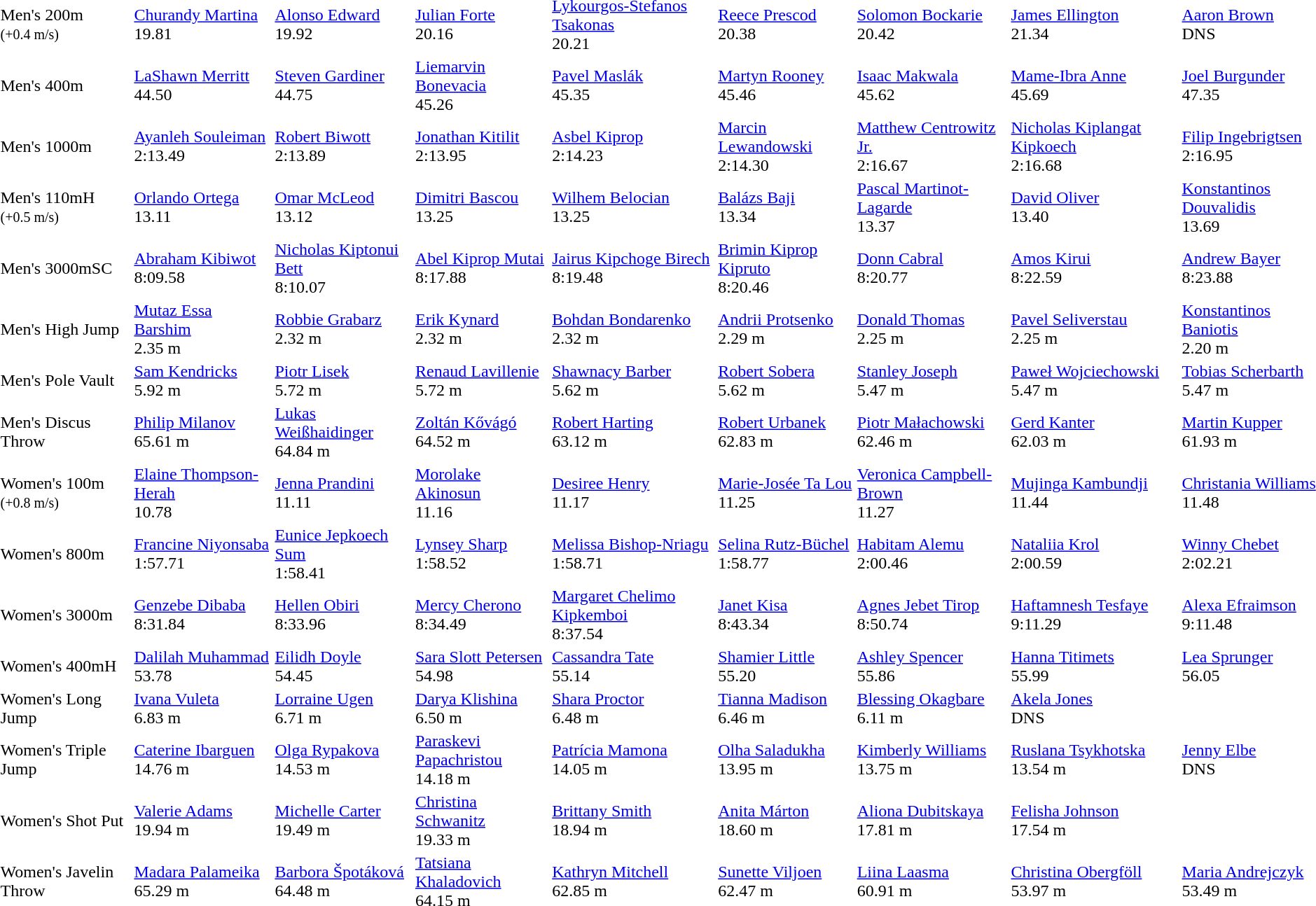<table>
<tr>
<td>Men's 200m<br><small>(+0.4 m/s)</small></td>
<td><a href='#'>Churandy Martina</a><br>  19.81</td>
<td><a href='#'>Alonso Edward</a><br>  19.92</td>
<td><a href='#'>Julian Forte</a><br>  20.16</td>
<td><a href='#'>Lykourgos-Stefanos Tsakonas</a><br>  20.21</td>
<td><a href='#'>Reece Prescod</a><br>  20.38</td>
<td><a href='#'>Solomon Bockarie</a><br>  20.42</td>
<td><a href='#'>James Ellington</a><br>  21.34</td>
<td><a href='#'>Aaron Brown</a><br>  DNS</td>
</tr>
<tr>
<td>Men's 400m</td>
<td><a href='#'>LaShawn Merritt</a><br>  44.50</td>
<td><a href='#'>Steven Gardiner</a><br>  44.75</td>
<td><a href='#'>Liemarvin Bonevacia</a><br>  45.26</td>
<td><a href='#'>Pavel Maslák</a><br>  45.35</td>
<td><a href='#'>Martyn Rooney</a><br>  45.46</td>
<td><a href='#'>Isaac Makwala</a><br>  45.62</td>
<td><a href='#'>Mame-Ibra Anne</a><br>  45.69</td>
<td><a href='#'>Joel Burgunder</a><br>  47.35</td>
</tr>
<tr>
<td>Men's 1000m</td>
<td><a href='#'>Ayanleh Souleiman</a><br>  2:13.49</td>
<td><a href='#'>Robert Biwott</a><br>  2:13.89</td>
<td><a href='#'>Jonathan Kitilit</a><br>  2:13.95</td>
<td><a href='#'>Asbel Kiprop</a><br>  2:14.23</td>
<td><a href='#'>Marcin Lewandowski</a><br>  2:14.30</td>
<td><a href='#'>Matthew Centrowitz Jr.</a><br>  2:16.67</td>
<td><a href='#'>Nicholas Kiplangat Kipkoech</a><br>  2:16.68</td>
<td><a href='#'>Filip Ingebrigtsen</a><br>  2:16.95</td>
</tr>
<tr>
<td>Men's 110mH<br><small>(+0.5 m/s)</small></td>
<td><a href='#'>Orlando Ortega</a><br>  13.11</td>
<td><a href='#'>Omar McLeod</a><br>  13.12</td>
<td><a href='#'>Dimitri Bascou</a><br>  13.25</td>
<td><a href='#'>Wilhem Belocian</a><br>  13.25</td>
<td><a href='#'>Balázs Baji</a><br>  13.34</td>
<td><a href='#'>Pascal Martinot-Lagarde</a><br>  13.37</td>
<td><a href='#'>David Oliver</a><br>  13.40</td>
<td><a href='#'>Konstantinos Douvalidis</a><br>  13.69</td>
</tr>
<tr>
<td>Men's 3000mSC</td>
<td><a href='#'>Abraham Kibiwot</a><br>  8:09.58</td>
<td><a href='#'>Nicholas Kiptonui Bett</a><br>  8:10.07</td>
<td><a href='#'>Abel Kiprop Mutai</a><br>  8:17.88</td>
<td><a href='#'>Jairus Kipchoge Birech</a><br>  8:19.48</td>
<td><a href='#'>Brimin Kiprop Kipruto</a><br>  8:20.46</td>
<td><a href='#'>Donn Cabral</a><br>  8:20.77</td>
<td><a href='#'>Amos Kirui</a><br>  8:22.59</td>
<td><a href='#'>Andrew Bayer</a><br>  8:23.88</td>
</tr>
<tr>
<td>Men's High Jump</td>
<td><a href='#'>Mutaz Essa Barshim</a><br>  2.35 m</td>
<td><a href='#'>Robbie Grabarz</a><br>  2.32 m</td>
<td><a href='#'>Erik Kynard</a><br>  2.32 m</td>
<td><a href='#'>Bohdan Bondarenko</a><br>  2.32 m</td>
<td><a href='#'>Andrii Protsenko</a><br>  2.29 m</td>
<td><a href='#'>Donald Thomas</a><br>  2.25 m</td>
<td><a href='#'>Pavel Seliverstau</a><br>  2.25 m</td>
<td><a href='#'>Konstantinos Baniotis</a><br>  2.20 m</td>
</tr>
<tr>
<td>Men's Pole Vault</td>
<td><a href='#'>Sam Kendricks</a><br>  5.92 m</td>
<td><a href='#'>Piotr Lisek</a><br>  5.72 m</td>
<td><a href='#'>Renaud Lavillenie</a><br>  5.72 m</td>
<td><a href='#'>Shawnacy Barber</a><br>  5.62 m</td>
<td><a href='#'>Robert Sobera</a><br>  5.62 m</td>
<td><a href='#'>Stanley Joseph</a><br>  5.47 m</td>
<td><a href='#'>Paweł Wojciechowski</a><br>  5.47 m</td>
<td><a href='#'>Tobias Scherbarth</a><br>  5.47 m</td>
</tr>
<tr>
<td>Men's Discus Throw</td>
<td><a href='#'>Philip Milanov</a><br>  65.61 m</td>
<td><a href='#'>Lukas Weißhaidinger</a><br>  64.84 m</td>
<td><a href='#'>Zoltán Kővágó</a><br>  64.52 m</td>
<td><a href='#'>Robert Harting</a><br>  63.12 m</td>
<td><a href='#'>Robert Urbanek</a><br>  62.83 m</td>
<td><a href='#'>Piotr Małachowski</a><br>  62.46 m</td>
<td><a href='#'>Gerd Kanter</a><br>  62.03 m</td>
<td><a href='#'>Martin Kupper</a><br>  61.93 m</td>
</tr>
<tr>
<td>Women's 100m<br><small>(+0.8 m/s)</small></td>
<td><a href='#'>Elaine Thompson-Herah</a><br>  10.78</td>
<td><a href='#'>Jenna Prandini</a><br>  11.11</td>
<td><a href='#'>Morolake Akinosun</a><br>  11.16</td>
<td><a href='#'>Desiree Henry</a><br>  11.17</td>
<td><a href='#'>Marie-Josée Ta Lou</a><br>  11.25</td>
<td><a href='#'>Veronica Campbell-Brown</a><br>  11.27</td>
<td><a href='#'>Mujinga Kambundji</a><br>  11.44</td>
<td><a href='#'>Christania Williams</a><br>  11.48</td>
</tr>
<tr>
<td>Women's 800m</td>
<td><a href='#'>Francine Niyonsaba</a><br>  1:57.71</td>
<td><a href='#'>Eunice Jepkoech Sum</a><br>  1:58.41</td>
<td><a href='#'>Lynsey Sharp</a><br>  1:58.52</td>
<td><a href='#'>Melissa Bishop-Nriagu</a><br>  1:58.71</td>
<td><a href='#'>Selina Rutz-Büchel</a><br>  1:58.77</td>
<td><a href='#'>Habitam Alemu</a><br>  2:00.46</td>
<td><a href='#'>Natalіia Krol</a><br>  2:00.59</td>
<td><a href='#'>Winny Chebet</a><br>  2:02.21</td>
</tr>
<tr>
<td>Women's 3000m</td>
<td><a href='#'>Genzebe Dibaba</a><br>  8:31.84</td>
<td><a href='#'>Hellen Obiri</a><br>  8:33.96</td>
<td><a href='#'>Mercy Cherono</a><br>  8:34.49</td>
<td><a href='#'>Margaret Chelimo Kipkemboi</a><br>  8:37.54</td>
<td><a href='#'>Janet Kisa</a><br>  8:43.34</td>
<td><a href='#'>Agnes Jebet Tirop</a><br>  8:50.74</td>
<td><a href='#'>Haftamnesh Tesfaye</a><br>  9:11.29</td>
<td><a href='#'>Alexa Efraimson</a><br>  9:11.48</td>
</tr>
<tr>
<td>Women's 400mH</td>
<td><a href='#'>Dalilah Muhammad</a><br>  53.78</td>
<td><a href='#'>Eilidh Doyle</a><br>  54.45</td>
<td><a href='#'>Sara Slott Petersen</a><br>  54.98</td>
<td><a href='#'>Cassandra Tate</a><br>  55.14</td>
<td><a href='#'>Shamier Little</a><br>  55.20</td>
<td><a href='#'>Ashley Spencer</a><br>  55.86</td>
<td><a href='#'>Hanna Titimets</a><br>  55.99</td>
<td><a href='#'>Lea Sprunger</a><br>  56.05</td>
</tr>
<tr>
<td>Women's Long Jump</td>
<td><a href='#'>Ivana Vuleta</a><br>  6.83 m</td>
<td><a href='#'>Lorraine Ugen</a><br>  6.71 m</td>
<td><a href='#'>Darya Klishina</a><br>  6.50 m</td>
<td><a href='#'>Shara Proctor</a><br>  6.48 m</td>
<td><a href='#'>Tianna Madison</a><br>  6.46 m</td>
<td><a href='#'>Blessing Okagbare</a><br>  6.11 m</td>
<td><a href='#'>Akela Jones</a><br>  DNS</td>
</tr>
<tr>
<td>Women's Triple Jump</td>
<td><a href='#'>Caterine Ibarguen</a><br>  14.76 m</td>
<td><a href='#'>Olga Rypakova</a><br>  14.53 m</td>
<td><a href='#'>Paraskevi Papachristou</a><br>  14.18 m</td>
<td><a href='#'>Patrícia Mamona</a><br>  14.05 m</td>
<td><a href='#'>Olha Saladukha</a><br>  13.95 m</td>
<td><a href='#'>Kimberly Williams</a><br>  13.75 m</td>
<td><a href='#'>Ruslana Tsykhotska</a><br>  13.54 m</td>
<td><a href='#'>Jenny Elbe</a><br>  DNS</td>
</tr>
<tr>
<td>Women's Shot Put</td>
<td><a href='#'>Valerie Adams</a><br>  19.94 m</td>
<td><a href='#'>Michelle Carter</a><br>  19.49 m</td>
<td><a href='#'>Christina Schwanitz</a><br>  19.33 m</td>
<td><a href='#'>Brittany Smith</a><br>  18.94 m</td>
<td><a href='#'>Anita Márton</a><br>  18.60 m</td>
<td><a href='#'>Aliona Dubitskaya</a><br>  17.81 m</td>
<td><a href='#'>Felisha Johnson</a><br>  17.54 m</td>
</tr>
<tr>
<td>Women's Javelin Throw</td>
<td><a href='#'>Madara Palameika</a><br>  65.29 m</td>
<td><a href='#'>Barbora Špotáková</a><br>  64.48 m</td>
<td><a href='#'>Tatsiana Khaladovich</a><br>  64.15 m</td>
<td><a href='#'>Kathryn Mitchell</a><br>  62.85 m</td>
<td><a href='#'>Sunette Viljoen</a><br>  62.47 m</td>
<td><a href='#'>Liina Laasma</a><br>  60.91 m</td>
<td><a href='#'>Christina Obergföll</a><br>  53.97 m</td>
<td><a href='#'>Maria Andrejczyk</a><br>  53.49 m</td>
</tr>
</table>
